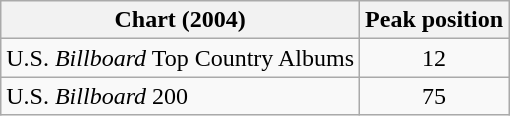<table class="wikitable">
<tr>
<th>Chart (2004)</th>
<th>Peak position</th>
</tr>
<tr>
<td>U.S. <em>Billboard</em> Top Country Albums</td>
<td align="center">12</td>
</tr>
<tr>
<td>U.S. <em>Billboard</em> 200</td>
<td align="center">75</td>
</tr>
</table>
